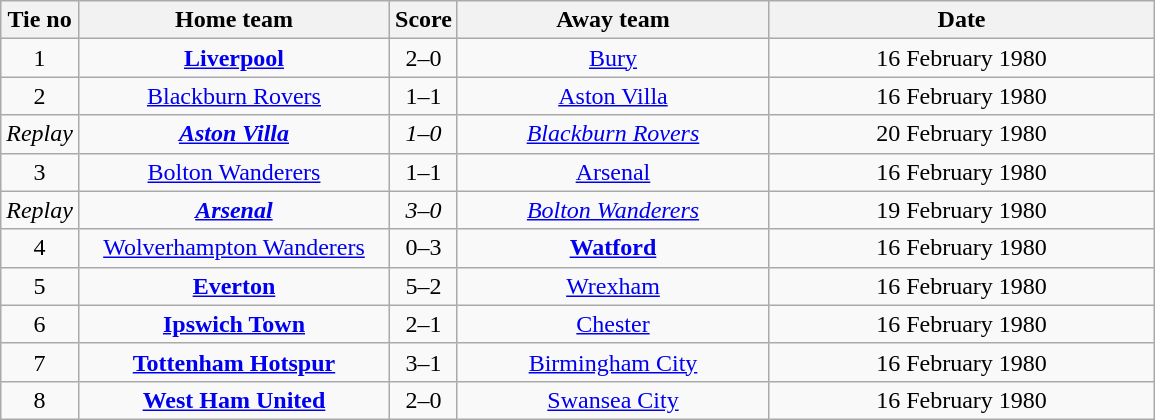<table class="wikitable" style="text-align: center">
<tr>
<th>Tie no</th>
<th width=200>Home team</th>
<th>Score</th>
<th width=200>Away team</th>
<th width=250>Date</th>
</tr>
<tr>
<td>1</td>
<td><strong><a href='#'>Liverpool</a></strong></td>
<td>2–0</td>
<td><a href='#'>Bury</a></td>
<td>16 February 1980</td>
</tr>
<tr>
<td>2</td>
<td><a href='#'>Blackburn Rovers</a></td>
<td>1–1</td>
<td><a href='#'>Aston Villa</a></td>
<td>16 February 1980</td>
</tr>
<tr>
<td><em>Replay</em></td>
<td><strong><em><a href='#'>Aston Villa</a></em></strong></td>
<td><em>1–0</em></td>
<td><em><a href='#'>Blackburn Rovers</a></em></td>
<td>20 February 1980</td>
</tr>
<tr>
<td>3</td>
<td><a href='#'>Bolton Wanderers</a></td>
<td>1–1</td>
<td><a href='#'>Arsenal</a></td>
<td>16 February 1980</td>
</tr>
<tr>
<td><em>Replay</em></td>
<td><strong><em><a href='#'>Arsenal</a></em></strong></td>
<td><em>3–0</em></td>
<td><em><a href='#'>Bolton Wanderers</a></em></td>
<td>19 February 1980</td>
</tr>
<tr>
<td>4</td>
<td><a href='#'>Wolverhampton Wanderers</a></td>
<td>0–3</td>
<td><strong><a href='#'>Watford</a></strong></td>
<td>16 February 1980</td>
</tr>
<tr>
<td>5</td>
<td><strong><a href='#'>Everton</a></strong></td>
<td>5–2</td>
<td><a href='#'>Wrexham</a></td>
<td>16 February 1980</td>
</tr>
<tr>
<td>6</td>
<td><strong><a href='#'>Ipswich Town</a></strong></td>
<td>2–1</td>
<td><a href='#'>Chester</a></td>
<td>16 February 1980</td>
</tr>
<tr>
<td>7</td>
<td><strong><a href='#'>Tottenham Hotspur</a></strong></td>
<td>3–1</td>
<td><a href='#'>Birmingham City</a></td>
<td>16 February 1980</td>
</tr>
<tr>
<td>8</td>
<td><strong><a href='#'>West Ham United</a></strong></td>
<td>2–0</td>
<td><a href='#'>Swansea City</a></td>
<td>16 February 1980</td>
</tr>
</table>
